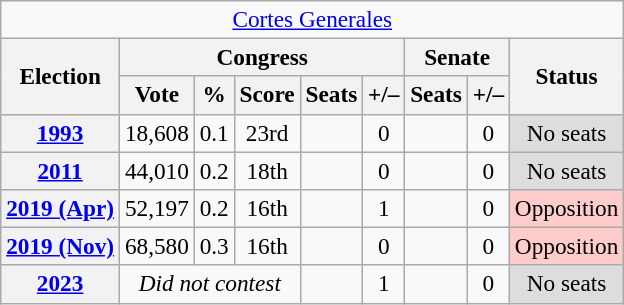<table class="wikitable" style="font-size:97%; text-align:center;">
<tr>
<td colspan="9"><a href='#'>Cortes Generales</a></td>
</tr>
<tr>
<th rowspan="2">Election</th>
<th colspan="5">Congress</th>
<th colspan="2">Senate</th>
<th rowspan="2">Status</th>
</tr>
<tr>
<th>Vote</th>
<th>%</th>
<th>Score</th>
<th>Seats</th>
<th>+/–</th>
<th>Seats</th>
<th>+/–</th>
</tr>
<tr>
<th><a href='#'>1993</a></th>
<td>18,608</td>
<td>0.1</td>
<td>23rd</td>
<td></td>
<td>0</td>
<td></td>
<td>0</td>
<td style="background:#ddd;">No seats</td>
</tr>
<tr>
<th><a href='#'>2011</a></th>
<td>44,010</td>
<td>0.2</td>
<td>18th</td>
<td></td>
<td>0</td>
<td></td>
<td>0</td>
<td style="background:#ddd;">No seats</td>
</tr>
<tr>
<th><a href='#'>2019 (Apr)</a></th>
<td>52,197</td>
<td>0.2</td>
<td>16th</td>
<td></td>
<td>1</td>
<td></td>
<td>0</td>
<td style="background-color:#fcc;">Opposition</td>
</tr>
<tr>
<th><a href='#'>2019 (Nov)</a></th>
<td>68,580</td>
<td>0.3</td>
<td>16th</td>
<td></td>
<td>0</td>
<td></td>
<td>0</td>
<td style="background-color:#fcc;">Opposition</td>
</tr>
<tr>
<th><a href='#'>2023</a></th>
<td colspan="3" align="center"><em>Did not contest</em></td>
<td></td>
<td>1</td>
<td></td>
<td>0</td>
<td style="background:#ddd;">No seats</td>
</tr>
</table>
